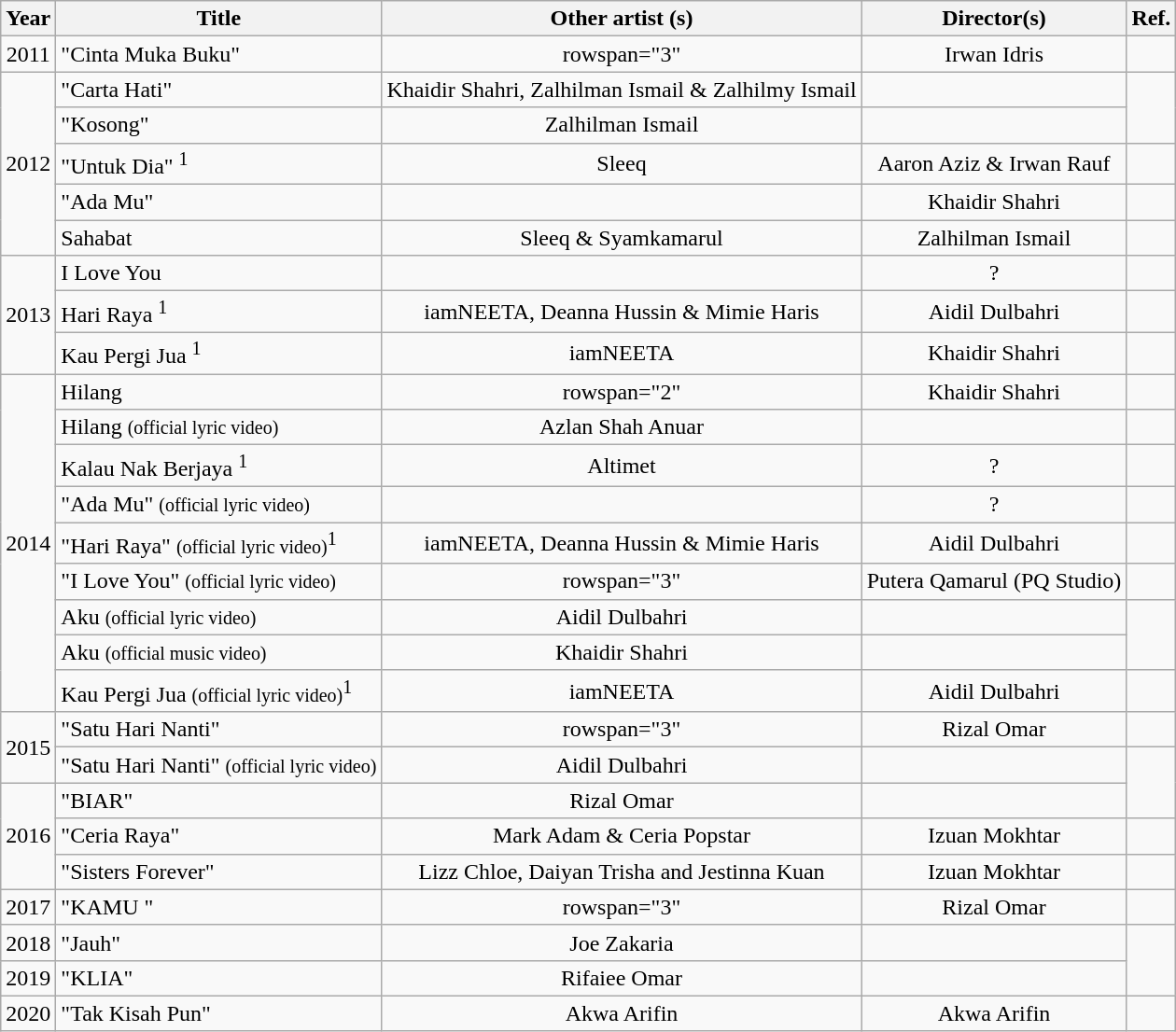<table class="wikitable plainrowheaders" style="text-align:center">
<tr>
<th scope="col">Year</th>
<th scope="col">Title</th>
<th scope="col">Other artist (s)</th>
<th scope="col">Director(s)</th>
<th scope="col">Ref.</th>
</tr>
<tr>
<td rowspan="1">2011</td>
<td align="left">"Cinta Muka Buku"</td>
<td>rowspan="3" </td>
<td>Irwan Idris</td>
<td></td>
</tr>
<tr>
<td rowspan="5">2012</td>
<td align="left">"Carta Hati"</td>
<td>Khaidir Shahri, Zalhilman Ismail & Zalhilmy Ismail</td>
<td></td>
</tr>
<tr>
<td align="left">"Kosong"</td>
<td>Zalhilman Ismail</td>
<td></td>
</tr>
<tr>
<td align="left">"Untuk Dia" <sup>1</sup></td>
<td>Sleeq</td>
<td>Aaron Aziz & Irwan Rauf</td>
<td></td>
</tr>
<tr>
<td align="left">"Ada Mu"</td>
<td></td>
<td>Khaidir Shahri</td>
<td></td>
</tr>
<tr>
<td align="left">Sahabat</td>
<td>Sleeq & Syamkamarul</td>
<td>Zalhilman Ismail</td>
<td></td>
</tr>
<tr>
<td rowspan="3">2013</td>
<td align="left">I Love You</td>
<td></td>
<td>?</td>
<td></td>
</tr>
<tr>
<td align="left">Hari Raya <sup>1</sup></td>
<td>iamNEETA, Deanna Hussin & Mimie Haris</td>
<td>Aidil Dulbahri</td>
<td></td>
</tr>
<tr>
<td align="left">Kau Pergi Jua <sup>1</sup></td>
<td>iamNEETA</td>
<td>Khaidir Shahri</td>
<td></td>
</tr>
<tr>
<td rowspan="9">2014</td>
<td align="left">Hilang</td>
<td>rowspan="2" </td>
<td>Khaidir Shahri</td>
<td></td>
</tr>
<tr>
<td align="left">Hilang <small>(official lyric video)</small></td>
<td>Azlan Shah Anuar</td>
<td></td>
</tr>
<tr>
<td align="left">Kalau Nak Berjaya <sup>1</sup></td>
<td>Altimet</td>
<td>?</td>
<td></td>
</tr>
<tr>
<td align="left">"Ada Mu" <small>(official lyric video)</small></td>
<td></td>
<td>?</td>
<td></td>
</tr>
<tr>
<td align="left">"Hari Raya" <small>(official lyric video)</small><sup>1</sup></td>
<td>iamNEETA, Deanna Hussin & Mimie Haris</td>
<td>Aidil Dulbahri</td>
<td></td>
</tr>
<tr>
<td align="left">"I Love You" <small>(official lyric video)</small></td>
<td>rowspan="3" </td>
<td>Putera Qamarul (PQ Studio)</td>
<td></td>
</tr>
<tr>
<td align="left">Aku <small>(official lyric video)</small></td>
<td>Aidil Dulbahri</td>
<td></td>
</tr>
<tr>
<td align="left">Aku <small>(official music video)</small></td>
<td>Khaidir Shahri</td>
<td></td>
</tr>
<tr>
<td align="left">Kau Pergi Jua <small>(official lyric video)</small><sup>1</sup></td>
<td>iamNEETA</td>
<td>Aidil Dulbahri</td>
<td></td>
</tr>
<tr>
<td rowspan="2">2015</td>
<td align="left">"Satu Hari Nanti"</td>
<td>rowspan="3" </td>
<td>Rizal Omar</td>
<td></td>
</tr>
<tr>
<td align="left">"Satu Hari Nanti" <small>(official lyric video)</small></td>
<td>Aidil Dulbahri</td>
<td></td>
</tr>
<tr>
<td rowspan="3">2016</td>
<td align="left">"BIAR"</td>
<td>Rizal Omar</td>
<td></td>
</tr>
<tr>
<td align="left">"Ceria Raya"</td>
<td>Mark Adam & Ceria Popstar</td>
<td>Izuan Mokhtar</td>
<td></td>
</tr>
<tr>
<td align="left">"Sisters Forever"</td>
<td>Lizz Chloe, Daiyan Trisha and Jestinna Kuan</td>
<td>Izuan Mokhtar</td>
<td></td>
</tr>
<tr>
<td rowspan="1">2017</td>
<td align="left">"KAMU "</td>
<td>rowspan="3" </td>
<td>Rizal Omar</td>
<td></td>
</tr>
<tr>
<td rowspan="1">2018</td>
<td align="left">"Jauh"</td>
<td>Joe Zakaria</td>
<td></td>
</tr>
<tr>
<td rowspan="1">2019</td>
<td align="left">"KLIA"</td>
<td>Rifaiee Omar</td>
<td></td>
</tr>
<tr>
<td rowspan="1">2020</td>
<td align="left">"Tak Kisah Pun"</td>
<td>Akwa Arifin</td>
<td>Akwa Arifin</td>
<td></td>
</tr>
</table>
